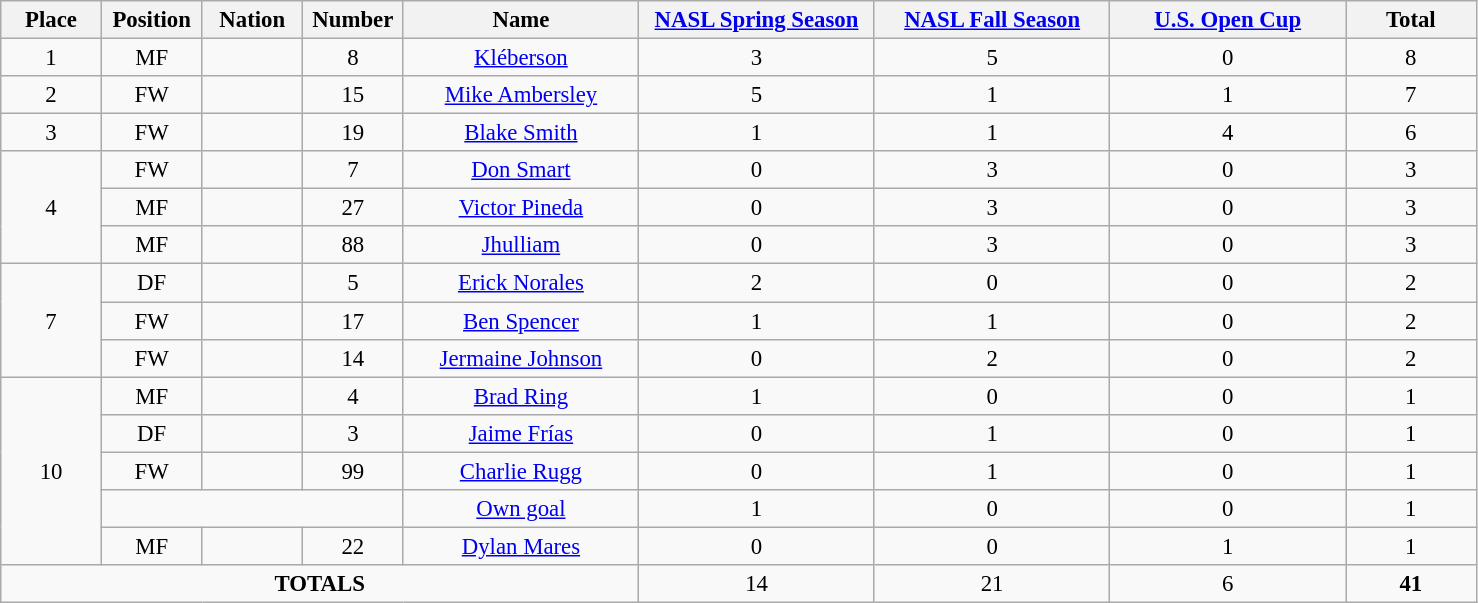<table class="wikitable" style="font-size: 95%; text-align: center;">
<tr>
<th width=60>Place</th>
<th width=60>Position</th>
<th width=60>Nation</th>
<th width=60>Number</th>
<th width=150>Name</th>
<th width=150><a href='#'>NASL Spring Season</a></th>
<th width=150><a href='#'>NASL Fall Season</a></th>
<th width=150><a href='#'>U.S. Open Cup</a></th>
<th width=80>Total</th>
</tr>
<tr>
<td>1</td>
<td>MF</td>
<td></td>
<td>8</td>
<td><a href='#'>Kléberson</a></td>
<td>3</td>
<td>5</td>
<td>0</td>
<td>8</td>
</tr>
<tr>
<td>2</td>
<td>FW</td>
<td></td>
<td>15</td>
<td><a href='#'>Mike Ambersley</a></td>
<td>5</td>
<td>1</td>
<td>1</td>
<td>7</td>
</tr>
<tr>
<td>3</td>
<td>FW</td>
<td></td>
<td>19</td>
<td><a href='#'>Blake Smith</a></td>
<td>1</td>
<td>1</td>
<td>4</td>
<td>6</td>
</tr>
<tr>
<td rowspan="3">4</td>
<td>FW</td>
<td></td>
<td>7</td>
<td><a href='#'>Don Smart</a></td>
<td>0</td>
<td>3</td>
<td>0</td>
<td>3</td>
</tr>
<tr>
<td>MF</td>
<td></td>
<td>27</td>
<td><a href='#'>Victor Pineda</a></td>
<td>0</td>
<td>3</td>
<td>0</td>
<td>3</td>
</tr>
<tr>
<td>MF</td>
<td></td>
<td>88</td>
<td><a href='#'>Jhulliam</a></td>
<td>0</td>
<td>3</td>
<td>0</td>
<td>3</td>
</tr>
<tr>
<td rowspan="3">7</td>
<td>DF</td>
<td></td>
<td>5</td>
<td><a href='#'>Erick Norales</a></td>
<td>2</td>
<td>0</td>
<td>0</td>
<td>2</td>
</tr>
<tr>
<td>FW</td>
<td></td>
<td>17</td>
<td><a href='#'>Ben Spencer</a></td>
<td>1</td>
<td>1</td>
<td>0</td>
<td>2</td>
</tr>
<tr>
<td>FW</td>
<td></td>
<td>14</td>
<td><a href='#'>Jermaine Johnson</a></td>
<td>0</td>
<td>2</td>
<td>0</td>
<td>2</td>
</tr>
<tr>
<td rowspan="5">10</td>
<td>MF</td>
<td></td>
<td>4</td>
<td><a href='#'>Brad Ring</a></td>
<td>1</td>
<td>0</td>
<td>0</td>
<td>1</td>
</tr>
<tr>
<td>DF</td>
<td></td>
<td>3</td>
<td><a href='#'>Jaime Frías</a></td>
<td>0</td>
<td>1</td>
<td>0</td>
<td>1</td>
</tr>
<tr>
<td>FW</td>
<td></td>
<td>99</td>
<td><a href='#'>Charlie Rugg</a></td>
<td>0</td>
<td>1</td>
<td>0</td>
<td>1</td>
</tr>
<tr>
<td colspan="3"></td>
<td><a href='#'>Own goal</a></td>
<td>1</td>
<td>0</td>
<td>0</td>
<td>1</td>
</tr>
<tr>
<td>MF</td>
<td></td>
<td>22</td>
<td><a href='#'>Dylan Mares</a></td>
<td>0</td>
<td>0</td>
<td>1</td>
<td>1</td>
</tr>
<tr>
<td colspan="5"><strong>TOTALS</strong></td>
<td>14</td>
<td>21</td>
<td>6</td>
<td><strong>41</strong></td>
</tr>
</table>
